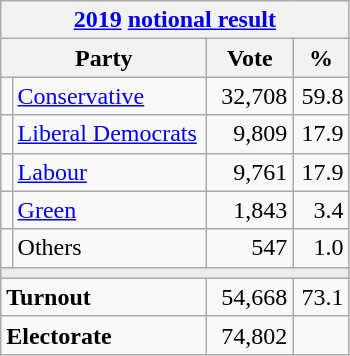<table class="wikitable">
<tr>
<th colspan="4"><a href='#'>2019</a> <a href='#'>notional result</a></th>
</tr>
<tr>
<th bgcolor="#DDDDFF" width="130px" colspan="2">Party</th>
<th bgcolor="#DDDDFF" width="50px">Vote</th>
<th bgcolor="#DDDDFF" width="30px">%</th>
</tr>
<tr>
<td></td>
<td><a href='#'>Conservative</a></td>
<td align=right>32,708</td>
<td align=right>59.8</td>
</tr>
<tr>
<td></td>
<td><a href='#'>Liberal Democrats</a></td>
<td align=right>9,809</td>
<td align=right>17.9</td>
</tr>
<tr>
<td></td>
<td><a href='#'>Labour</a></td>
<td align=right>9,761</td>
<td align=right>17.9</td>
</tr>
<tr>
<td></td>
<td><a href='#'>Green</a></td>
<td align=right>1,843</td>
<td align=right>3.4</td>
</tr>
<tr>
<td></td>
<td>Others</td>
<td align=right>547</td>
<td align=right>1.0</td>
</tr>
<tr>
<td colspan="4" bgcolor="#EAECF0"></td>
</tr>
<tr>
<td colspan="2"><strong>Turnout</strong></td>
<td align=right>54,668</td>
<td align=right>73.1</td>
</tr>
<tr>
<td colspan="2"><strong>Electorate</strong></td>
<td align=right>74,802</td>
</tr>
</table>
